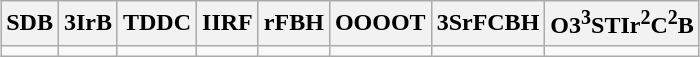<table class="wikitable" style="margin: auto;">
<tr>
<th>SDB</th>
<th>3IrB</th>
<th>TDDC</th>
<th>IIRF</th>
<th>rFBH</th>
<th>OOOOT</th>
<th>3SrFCBH</th>
<th>O3<sup>3</sup>STIr<sup>2</sup>C<sup>2</sup>B</th>
</tr>
<tr>
<td></td>
<td></td>
<td></td>
<td></td>
<td></td>
<td></td>
<td></td>
<td></td>
</tr>
</table>
